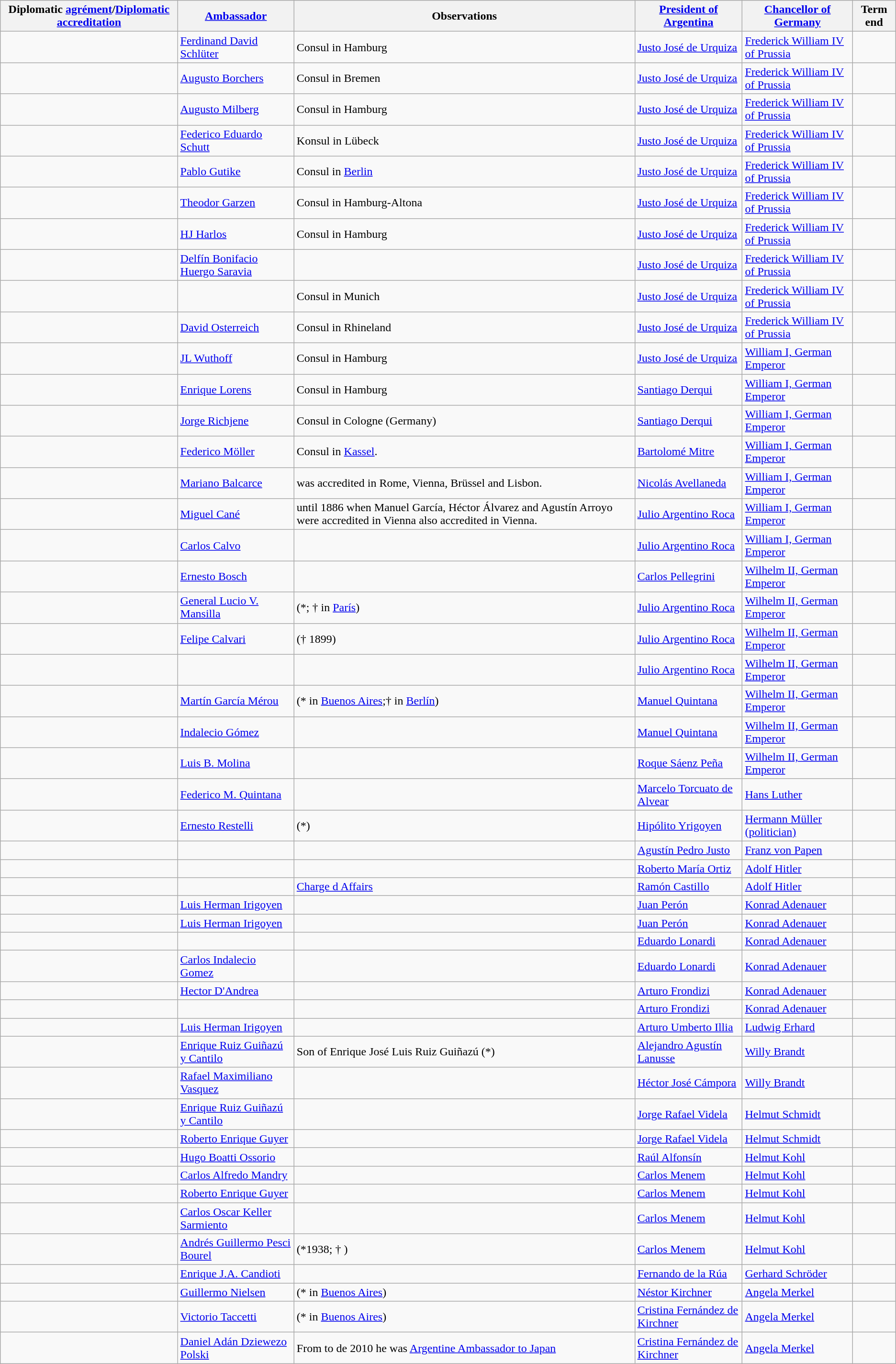<table class="wikitable sortable">
<tr>
<th>Diplomatic <a href='#'>agrément</a>/<a href='#'>Diplomatic accreditation</a></th>
<th><a href='#'>Ambassador</a></th>
<th>Observations</th>
<th><a href='#'>President of Argentina</a></th>
<th><a href='#'>Chancellor of Germany</a></th>
<th>Term end</th>
</tr>
<tr>
<td></td>
<td><a href='#'>Ferdinand David Schlüter</a></td>
<td>Consul in Hamburg</td>
<td><a href='#'>Justo José de Urquiza</a></td>
<td><a href='#'>Frederick William IV of Prussia</a></td>
<td></td>
</tr>
<tr>
<td></td>
<td><a href='#'>Augusto Borchers</a></td>
<td>Consul in Bremen</td>
<td><a href='#'>Justo José de Urquiza</a></td>
<td><a href='#'>Frederick William IV of Prussia</a></td>
<td></td>
</tr>
<tr>
<td></td>
<td><a href='#'>Augusto Milberg</a></td>
<td>Consul in Hamburg</td>
<td><a href='#'>Justo José de Urquiza</a></td>
<td><a href='#'>Frederick William IV of Prussia</a></td>
<td></td>
</tr>
<tr>
<td></td>
<td><a href='#'>Federico Eduardo Schutt</a></td>
<td>Konsul in Lübeck</td>
<td><a href='#'>Justo José de Urquiza</a></td>
<td><a href='#'>Frederick William IV of Prussia</a></td>
<td></td>
</tr>
<tr>
<td></td>
<td><a href='#'>Pablo Gutike</a></td>
<td>Consul in <a href='#'>Berlin</a></td>
<td><a href='#'>Justo José de Urquiza</a></td>
<td><a href='#'>Frederick William IV of Prussia</a></td>
<td></td>
</tr>
<tr>
<td></td>
<td><a href='#'>Theodor Garzen</a></td>
<td>Consul in Hamburg-Altona</td>
<td><a href='#'>Justo José de Urquiza</a></td>
<td><a href='#'>Frederick William IV of Prussia</a></td>
<td></td>
</tr>
<tr>
<td></td>
<td><a href='#'>HJ Harlos</a></td>
<td>Consul in Hamburg</td>
<td><a href='#'>Justo José de Urquiza</a></td>
<td><a href='#'>Frederick William IV of Prussia</a></td>
<td></td>
</tr>
<tr>
<td></td>
<td><a href='#'>Delfín Bonifacio Huergo Saravia</a></td>
<td></td>
<td><a href='#'>Justo José de Urquiza</a></td>
<td><a href='#'>Frederick William IV of Prussia</a></td>
<td></td>
</tr>
<tr>
<td></td>
<td></td>
<td>Consul in Munich</td>
<td><a href='#'>Justo José de Urquiza</a></td>
<td><a href='#'>Frederick William IV of Prussia</a></td>
<td></td>
</tr>
<tr>
<td></td>
<td><a href='#'>David Osterreich</a></td>
<td>Consul in Rhineland</td>
<td><a href='#'>Justo José de Urquiza</a></td>
<td><a href='#'>Frederick William IV of Prussia</a></td>
<td></td>
</tr>
<tr>
<td></td>
<td><a href='#'>JL Wuthoff</a></td>
<td>Consul in Hamburg</td>
<td><a href='#'>Justo José de Urquiza</a></td>
<td><a href='#'>William I, German Emperor</a></td>
<td></td>
</tr>
<tr>
<td></td>
<td><a href='#'>Enrique Lorens</a></td>
<td>Consul in Hamburg</td>
<td><a href='#'>Santiago Derqui</a></td>
<td><a href='#'>William I, German Emperor</a></td>
<td></td>
</tr>
<tr>
<td></td>
<td><a href='#'>Jorge Richjene</a></td>
<td>Consul in Cologne (Germany)</td>
<td><a href='#'>Santiago Derqui</a></td>
<td><a href='#'>William I, German Emperor</a></td>
<td></td>
</tr>
<tr>
<td></td>
<td><a href='#'>Federico Möller</a></td>
<td>Consul in <a href='#'>Kassel</a>.</td>
<td><a href='#'>Bartolomé Mitre</a></td>
<td><a href='#'>William I, German Emperor</a></td>
<td></td>
</tr>
<tr>
<td></td>
<td><a href='#'>Mariano Balcarce</a></td>
<td>was accredited in Rome, Vienna, Brüssel and Lisbon.</td>
<td><a href='#'>Nicolás Avellaneda</a></td>
<td><a href='#'>William I, German Emperor</a></td>
<td></td>
</tr>
<tr>
<td></td>
<td><a href='#'>Miguel Cané</a></td>
<td>until 1886 when Manuel García, Héctor Álvarez and Agustín Arroyo were accredited in Vienna also accredited in Vienna.</td>
<td><a href='#'>Julio Argentino Roca</a></td>
<td><a href='#'>William I, German Emperor</a></td>
<td></td>
</tr>
<tr>
<td></td>
<td><a href='#'>Carlos Calvo</a></td>
<td></td>
<td><a href='#'>Julio Argentino Roca</a></td>
<td><a href='#'>William I, German Emperor</a></td>
<td></td>
</tr>
<tr>
<td></td>
<td><a href='#'>Ernesto Bosch</a></td>
<td></td>
<td><a href='#'>Carlos Pellegrini</a></td>
<td><a href='#'>Wilhelm II, German Emperor</a></td>
<td></td>
</tr>
<tr>
<td></td>
<td><a href='#'>General Lucio V. Mansilla</a></td>
<td>(*; †  in <a href='#'>París</a>)</td>
<td><a href='#'>Julio Argentino Roca</a></td>
<td><a href='#'>Wilhelm II, German Emperor</a></td>
<td></td>
</tr>
<tr>
<td></td>
<td><a href='#'>Felipe Calvari</a></td>
<td>(† 1899)</td>
<td><a href='#'>Julio Argentino Roca</a></td>
<td><a href='#'>Wilhelm II, German Emperor</a></td>
<td></td>
</tr>
<tr>
<td></td>
<td></td>
<td></td>
<td><a href='#'>Julio Argentino Roca</a></td>
<td><a href='#'>Wilhelm II, German Emperor</a></td>
<td></td>
</tr>
<tr>
<td></td>
<td><a href='#'>Martín García Mérou</a></td>
<td>(*  in <a href='#'>Buenos Aires</a>;†  in <a href='#'>Berlín</a>)</td>
<td><a href='#'>Manuel Quintana</a></td>
<td><a href='#'>Wilhelm II, German Emperor</a></td>
<td></td>
</tr>
<tr>
<td></td>
<td><a href='#'>Indalecio Gómez</a></td>
<td></td>
<td><a href='#'>Manuel Quintana</a></td>
<td><a href='#'>Wilhelm II, German Emperor</a></td>
<td></td>
</tr>
<tr>
<td></td>
<td><a href='#'>Luis B. Molina</a></td>
<td></td>
<td><a href='#'>Roque Sáenz Peña</a></td>
<td><a href='#'>Wilhelm II, German Emperor</a></td>
<td></td>
</tr>
<tr>
<td></td>
<td><a href='#'>Federico M. Quintana</a></td>
<td></td>
<td><a href='#'>Marcelo Torcuato de Alvear</a></td>
<td><a href='#'>Hans Luther</a></td>
<td></td>
</tr>
<tr>
<td></td>
<td><a href='#'>Ernesto Restelli</a></td>
<td>(*)</td>
<td><a href='#'>Hipólito Yrigoyen</a></td>
<td><a href='#'>Hermann Müller (politician)</a></td>
<td></td>
</tr>
<tr>
<td></td>
<td></td>
<td></td>
<td><a href='#'>Agustín Pedro Justo</a></td>
<td><a href='#'>Franz von Papen</a></td>
<td></td>
</tr>
<tr>
<td></td>
<td></td>
<td></td>
<td><a href='#'>Roberto María Ortiz</a></td>
<td><a href='#'>Adolf Hitler</a></td>
<td></td>
</tr>
<tr>
<td></td>
<td></td>
<td><a href='#'>Charge d Affairs</a></td>
<td><a href='#'>Ramón Castillo</a></td>
<td><a href='#'>Adolf Hitler</a></td>
<td></td>
</tr>
<tr>
<td></td>
<td><a href='#'>Luis Herman Irigoyen</a></td>
<td></td>
<td><a href='#'>Juan Perón</a></td>
<td><a href='#'>Konrad Adenauer</a></td>
<td></td>
</tr>
<tr>
<td></td>
<td><a href='#'>Luis Herman Irigoyen</a></td>
<td></td>
<td><a href='#'>Juan Perón</a></td>
<td><a href='#'>Konrad Adenauer</a></td>
<td></td>
</tr>
<tr>
<td></td>
<td></td>
<td></td>
<td><a href='#'>Eduardo Lonardi</a></td>
<td><a href='#'>Konrad Adenauer</a></td>
<td></td>
</tr>
<tr>
<td></td>
<td><a href='#'>Carlos Indalecio Gomez</a></td>
<td></td>
<td><a href='#'>Eduardo Lonardi</a></td>
<td><a href='#'>Konrad Adenauer</a></td>
<td></td>
</tr>
<tr>
<td></td>
<td><a href='#'>Hector D'Andrea</a></td>
<td></td>
<td><a href='#'>Arturo Frondizi</a></td>
<td><a href='#'>Konrad Adenauer</a></td>
<td></td>
</tr>
<tr>
<td></td>
<td></td>
<td></td>
<td><a href='#'>Arturo Frondizi</a></td>
<td><a href='#'>Konrad Adenauer</a></td>
<td></td>
</tr>
<tr>
<td></td>
<td><a href='#'>Luis Herman Irigoyen</a></td>
<td></td>
<td><a href='#'>Arturo Umberto Illia</a></td>
<td><a href='#'>Ludwig Erhard</a></td>
<td></td>
</tr>
<tr>
<td></td>
<td><a href='#'>Enrique Ruiz Guiñazú y Cantilo</a></td>
<td>Son of Enrique José Luis Ruiz Guiñazú (*)</td>
<td><a href='#'>Alejandro Agustín Lanusse</a></td>
<td><a href='#'>Willy Brandt</a></td>
<td></td>
</tr>
<tr>
<td></td>
<td><a href='#'>Rafael Maximiliano Vasquez</a></td>
<td></td>
<td><a href='#'>Héctor José Cámpora</a></td>
<td><a href='#'>Willy Brandt</a></td>
<td></td>
</tr>
<tr>
<td></td>
<td><a href='#'>Enrique Ruiz Guiñazú y Cantilo</a></td>
<td></td>
<td><a href='#'>Jorge Rafael Videla</a></td>
<td><a href='#'>Helmut Schmidt</a></td>
<td></td>
</tr>
<tr>
<td></td>
<td><a href='#'>Roberto Enrique Guyer</a></td>
<td></td>
<td><a href='#'>Jorge Rafael Videla</a></td>
<td><a href='#'>Helmut Schmidt</a></td>
<td></td>
</tr>
<tr>
<td></td>
<td><a href='#'>Hugo Boatti Ossorio</a></td>
<td></td>
<td><a href='#'>Raúl Alfonsín</a></td>
<td><a href='#'>Helmut Kohl</a></td>
<td></td>
</tr>
<tr>
<td></td>
<td><a href='#'>Carlos Alfredo Mandry</a></td>
<td></td>
<td><a href='#'>Carlos Menem</a></td>
<td><a href='#'>Helmut Kohl</a></td>
<td></td>
</tr>
<tr>
<td></td>
<td><a href='#'>Roberto Enrique Guyer</a></td>
<td></td>
<td><a href='#'>Carlos Menem</a></td>
<td><a href='#'>Helmut Kohl</a></td>
<td></td>
</tr>
<tr>
<td></td>
<td><a href='#'>Carlos Oscar Keller Sarmiento</a></td>
<td></td>
<td><a href='#'>Carlos Menem</a></td>
<td><a href='#'>Helmut Kohl</a></td>
<td></td>
</tr>
<tr>
<td></td>
<td><a href='#'>Andrés Guillermo Pesci Bourel</a></td>
<td>(*1938; † )</td>
<td><a href='#'>Carlos Menem</a></td>
<td><a href='#'>Helmut Kohl</a></td>
<td></td>
</tr>
<tr>
<td></td>
<td><a href='#'>Enrique J.A. Candioti</a></td>
<td></td>
<td><a href='#'>Fernando de la Rúa</a></td>
<td><a href='#'>Gerhard Schröder</a></td>
<td></td>
</tr>
<tr>
<td></td>
<td><a href='#'>Guillermo Nielsen</a></td>
<td>(* in <a href='#'>Buenos Aires</a>)</td>
<td><a href='#'>Néstor Kirchner</a></td>
<td><a href='#'>Angela Merkel</a></td>
<td></td>
</tr>
<tr>
<td></td>
<td><a href='#'>Victorio Taccetti</a></td>
<td>(* in <a href='#'>Buenos Aires</a>)</td>
<td><a href='#'>Cristina Fernández de Kirchner</a></td>
<td><a href='#'>Angela Merkel</a></td>
<td></td>
</tr>
<tr>
<td></td>
<td><a href='#'>Daniel Adán Dziewezo Polski</a></td>
<td>From  to de 2010 he was <a href='#'>Argentine Ambassador to Japan</a></td>
<td><a href='#'>Cristina Fernández de Kirchner</a></td>
<td><a href='#'>Angela Merkel</a></td>
<td></td>
</tr>
</table>
